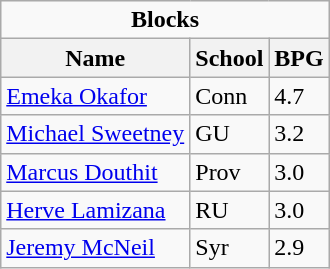<table class="wikitable">
<tr>
<td colspan=3 style="text-align:center;"><strong>Blocks</strong></td>
</tr>
<tr>
<th>Name</th>
<th>School</th>
<th>BPG</th>
</tr>
<tr>
<td><a href='#'>Emeka Okafor</a></td>
<td>Conn</td>
<td>4.7</td>
</tr>
<tr>
<td><a href='#'>Michael Sweetney</a></td>
<td>GU</td>
<td>3.2</td>
</tr>
<tr>
<td><a href='#'>Marcus Douthit</a></td>
<td>Prov</td>
<td>3.0</td>
</tr>
<tr>
<td><a href='#'>Herve Lamizana</a></td>
<td>RU</td>
<td>3.0</td>
</tr>
<tr>
<td><a href='#'>Jeremy McNeil</a></td>
<td>Syr</td>
<td>2.9</td>
</tr>
</table>
